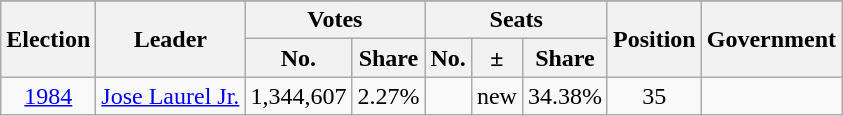<table class="wikitable sortable" style="text-align:center">
<tr>
</tr>
<tr>
</tr>
<tr>
<th rowspan=2>Election</th>
<th rowspan=2>Leader</th>
<th colspan=2>Votes</th>
<th colspan=3>Seats</th>
<th rowspan=2>Position</th>
<th rowspan=2>Government</th>
</tr>
<tr>
<th>No.</th>
<th>Share</th>
<th>No.</th>
<th>±</th>
<th>Share</th>
</tr>
<tr>
<td><a href='#'>1984</a></td>
<td rowspan="3"><a href='#'>Jose Laurel Jr.</a></td>
<td style="text-align:right;">1,344,607</td>
<td style="text-align:right;">2.27%</td>
<td></td>
<td> new</td>
<td style="text-align:right;">34.38%</td>
<td> 35</td>
<td></td>
</tr>
</table>
